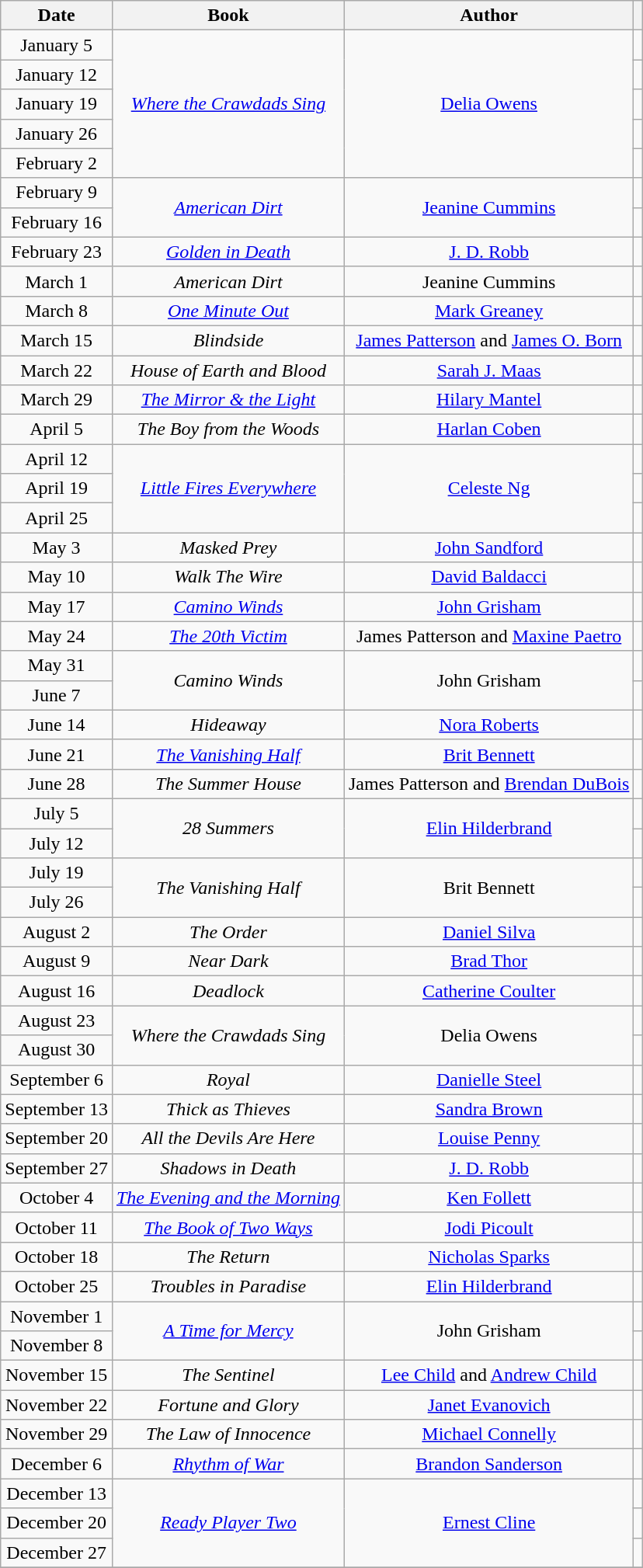<table class="wikitable sortable" style="text-align: center">
<tr>
<th>Date</th>
<th>Book</th>
<th>Author</th>
<th></th>
</tr>
<tr>
<td>January 5</td>
<td rowspan="5"><em><a href='#'>Where the Crawdads Sing</a></em></td>
<td rowspan="5"><a href='#'>Delia Owens</a></td>
<td></td>
</tr>
<tr>
<td>January 12</td>
<td></td>
</tr>
<tr>
<td>January 19</td>
<td></td>
</tr>
<tr>
<td>January 26</td>
<td></td>
</tr>
<tr>
<td>February 2</td>
<td></td>
</tr>
<tr>
<td>February 9</td>
<td rowspan="2"><em><a href='#'>American Dirt</a></em></td>
<td rowspan="2"><a href='#'>Jeanine Cummins</a></td>
<td></td>
</tr>
<tr>
<td>February 16</td>
<td></td>
</tr>
<tr>
<td>February 23</td>
<td rowspan="1"><em><a href='#'>Golden in Death</a></em></td>
<td rowspan="1"><a href='#'>J. D. Robb</a></td>
<td></td>
</tr>
<tr>
<td>March 1</td>
<td rowspan="1"><em>American Dirt</em></td>
<td rowpsan="1">Jeanine Cummins</td>
<td></td>
</tr>
<tr>
<td>March 8</td>
<td rowspan="1"><em><a href='#'>One Minute Out</a></em></td>
<td rowspan="1"><a href='#'>Mark Greaney</a></td>
<td></td>
</tr>
<tr>
<td>March 15</td>
<td rowspan="1"><em>Blindside</em></td>
<td rowspan="1"><a href='#'>James Patterson</a> and <a href='#'>James O. Born</a></td>
<td></td>
</tr>
<tr>
<td>March 22</td>
<td rowspan="1"><em>House of Earth and Blood</em></td>
<td rowpsan="1"><a href='#'>Sarah J. Maas</a></td>
<td></td>
</tr>
<tr>
<td>March 29</td>
<td rowspan="1"><em><a href='#'>The Mirror & the Light</a></em></td>
<td rowspan="1"><a href='#'>Hilary Mantel</a></td>
<td></td>
</tr>
<tr>
<td>April 5</td>
<td rowspan="1"><em>The Boy from the Woods</em></td>
<td rowspan="1"><a href='#'>Harlan Coben</a></td>
<td></td>
</tr>
<tr>
<td>April 12</td>
<td rowspan="3"><em><a href='#'>Little Fires Everywhere</a></em></td>
<td rowspan="3"><a href='#'>Celeste Ng</a></td>
<td></td>
</tr>
<tr>
<td>April 19</td>
<td></td>
</tr>
<tr>
<td>April 25</td>
<td></td>
</tr>
<tr>
<td>May 3</td>
<td rowspan="1"><em>Masked Prey</em></td>
<td rowspan="1"><a href='#'>John Sandford</a></td>
<td></td>
</tr>
<tr>
<td>May 10</td>
<td rowspan="1"><em>Walk The Wire</em></td>
<td rowspan="1"><a href='#'>David Baldacci</a></td>
<td></td>
</tr>
<tr>
<td>May 17</td>
<td rowspan="1"><em><a href='#'>Camino Winds</a></em></td>
<td rowspan="1"><a href='#'>John Grisham</a></td>
<td></td>
</tr>
<tr>
<td>May 24</td>
<td rowspan="1"><em><a href='#'>The 20th Victim</a></em></td>
<td rowspan="1">James Patterson and <a href='#'>Maxine Paetro</a></td>
<td></td>
</tr>
<tr>
<td>May 31</td>
<td rowspan="2"><em>Camino Winds</em></td>
<td rowspan="2">John Grisham</td>
<td></td>
</tr>
<tr>
<td>June 7</td>
<td></td>
</tr>
<tr>
<td>June 14</td>
<td rowspan="1"><em>Hideaway</em></td>
<td rowspan="1"><a href='#'>Nora Roberts</a></td>
<td></td>
</tr>
<tr>
<td>June 21</td>
<td rowspan="1"><em><a href='#'>The Vanishing Half</a></em></td>
<td rowspan="1"><a href='#'>Brit Bennett</a></td>
<td></td>
</tr>
<tr>
<td>June 28</td>
<td rowspan="1"><em>The Summer House</em></td>
<td rowspan="1">James Patterson and <a href='#'>Brendan DuBois</a></td>
<td></td>
</tr>
<tr>
<td>July 5</td>
<td rowspan="2"><em>28 Summers</em></td>
<td rowspan="2"><a href='#'>Elin Hilderbrand</a></td>
<td></td>
</tr>
<tr>
<td>July 12</td>
<td></td>
</tr>
<tr>
<td>July 19</td>
<td rowspan="2"><em>The Vanishing Half</em></td>
<td rowspan="2">Brit Bennett</td>
<td></td>
</tr>
<tr>
<td>July 26</td>
<td></td>
</tr>
<tr>
<td>August 2</td>
<td rowspan="1"><em>The Order</em></td>
<td rowspan="1"><a href='#'>Daniel Silva</a></td>
<td></td>
</tr>
<tr>
<td>August 9</td>
<td rowspan="1"><em>Near Dark</em></td>
<td rowspan="1"><a href='#'>Brad Thor</a></td>
<td></td>
</tr>
<tr>
<td>August 16</td>
<td rowspan="1"><em>Deadlock</em></td>
<td rowspan="1"><a href='#'>Catherine Coulter</a></td>
<td></td>
</tr>
<tr>
<td>August 23</td>
<td rowspan="2"><em>Where the Crawdads Sing</em></td>
<td rowspan="2">Delia Owens</td>
<td></td>
</tr>
<tr>
<td>August 30</td>
<td></td>
</tr>
<tr>
<td>September 6</td>
<td rowspan="1"><em>Royal</em></td>
<td rowspan="1"><a href='#'>Danielle Steel</a></td>
<td></td>
</tr>
<tr>
<td>September 13</td>
<td rowspan="1"><em>Thick as Thieves</em></td>
<td rowspan="1"><a href='#'>Sandra Brown</a></td>
<td></td>
</tr>
<tr>
<td>September 20</td>
<td rowspan="1"><em>All the Devils Are Here</em></td>
<td rowspan="1"><a href='#'>Louise Penny</a></td>
<td></td>
</tr>
<tr>
<td>September 27</td>
<td rowspan="1"><em>Shadows in Death</em></td>
<td rowspan="1"><a href='#'>J. D. Robb</a></td>
<td></td>
</tr>
<tr>
<td>October 4</td>
<td rowspan="1"><em><a href='#'>The Evening and the Morning</a></em></td>
<td rowspan="1"><a href='#'>Ken Follett</a></td>
<td></td>
</tr>
<tr>
<td>October 11</td>
<td rowspan="1"><em><a href='#'>The Book of Two Ways</a></em></td>
<td rowspan="1"><a href='#'>Jodi Picoult</a></td>
<td></td>
</tr>
<tr>
<td>October 18</td>
<td rowspan="1"><em> The Return</em></td>
<td rowspan="1"><a href='#'>Nicholas Sparks</a></td>
<td></td>
</tr>
<tr>
<td>October 25</td>
<td rowspan="1"><em>Troubles in Paradise</em></td>
<td rowspan="1"><a href='#'>Elin Hilderbrand</a></td>
<td></td>
</tr>
<tr>
<td>November 1</td>
<td rowspan="2"><em><a href='#'>A Time for Mercy</a></em></td>
<td rowspan="2">John Grisham</td>
<td></td>
</tr>
<tr>
<td>November 8</td>
<td></td>
</tr>
<tr>
<td>November 15</td>
<td rowspan="1"><em>The Sentinel</em></td>
<td rowspan="1"><a href='#'>Lee Child</a> and <a href='#'>Andrew Child</a></td>
<td></td>
</tr>
<tr>
<td>November 22</td>
<td rowspan="1"><em>Fortune and Glory</em></td>
<td rowspan="1"><a href='#'>Janet Evanovich</a></td>
<td></td>
</tr>
<tr>
<td>November 29</td>
<td rowspan="1"><em>The Law of Innocence</em></td>
<td rowspan="1"><a href='#'>Michael Connelly</a></td>
<td></td>
</tr>
<tr>
<td>December 6</td>
<td rowspan="1"><em><a href='#'>Rhythm of War</a></em></td>
<td rowspan="1"><a href='#'>Brandon Sanderson</a></td>
<td></td>
</tr>
<tr>
<td>December 13</td>
<td rowspan="3"><em><a href='#'>Ready Player Two</a></em></td>
<td rowspan="3"><a href='#'>Ernest Cline</a></td>
<td></td>
</tr>
<tr>
<td>December 20</td>
<td></td>
</tr>
<tr>
<td>December 27</td>
<td></td>
</tr>
<tr>
</tr>
</table>
